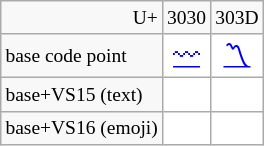<table class="wikitable nounderlines" style="border-collapse:collapse;background:#FFFFFF;font-size:large;text-align:center">
<tr style="background:#F8F8F8;font-size:small">
<td style="text-align:right">U+</td>
<td>3030</td>
<td>303D</td>
</tr>
<tr>
<td style="background:#F8F8F8;font-size:small;text-align:left">base code point</td>
<td><a href='#'>〰</a></td>
<td><a href='#'>〽</a></td>
</tr>
<tr>
<td style="background:#F8F8F8;font-size:small;text-align:left">base+VS15 (text)</td>
<td></td>
<td></td>
</tr>
<tr>
<td style="background:#F8F8F8;font-size:small;text-align:left">base+VS16 (emoji)</td>
<td></td>
<td></td>
</tr>
</table>
